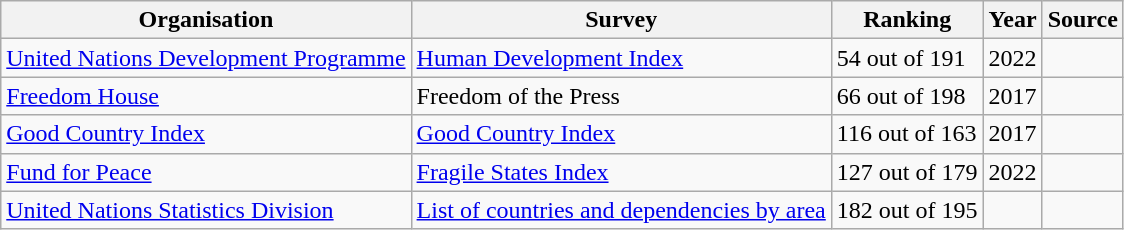<table class="wikitable">
<tr>
<th>Organisation</th>
<th>Survey</th>
<th>Ranking</th>
<th>Year</th>
<th>Source</th>
</tr>
<tr>
<td><a href='#'>United Nations Development Programme</a></td>
<td><a href='#'>Human Development Index</a></td>
<td>54 out of 191</td>
<td>2022</td>
<td></td>
</tr>
<tr>
<td><a href='#'>Freedom House</a></td>
<td>Freedom of the Press</td>
<td>66 out of 198</td>
<td>2017</td>
<td></td>
</tr>
<tr>
<td><a href='#'>Good Country Index</a></td>
<td><a href='#'>Good Country Index</a></td>
<td>116 out of 163</td>
<td>2017</td>
<td></td>
</tr>
<tr>
<td><a href='#'>Fund for Peace</a></td>
<td><a href='#'>Fragile States Index</a></td>
<td>127 out of 179</td>
<td>2022</td>
<td></td>
</tr>
<tr>
<td><a href='#'>United Nations Statistics Division</a></td>
<td><a href='#'>List of countries and dependencies by area</a></td>
<td>182 out of 195</td>
<td></td>
<td></td>
</tr>
</table>
